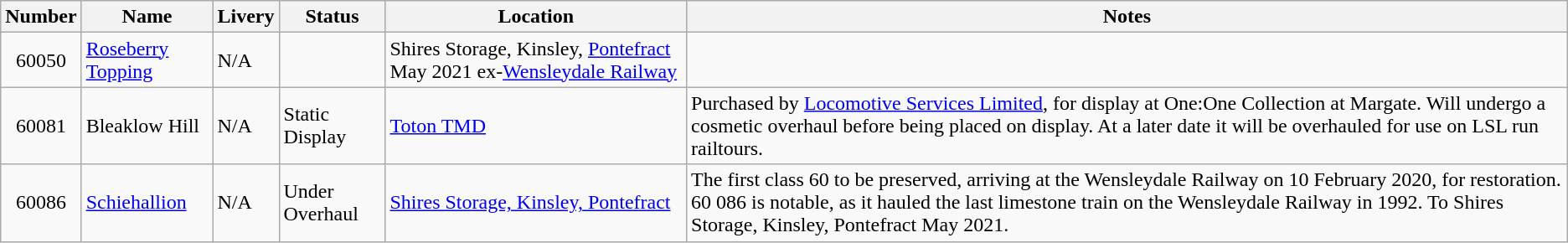<table class="wikitable">
<tr>
<th align=left>Number</th>
<th align=left>Name</th>
<th align=left>Livery</th>
<th align=left>Status</th>
<th align=left>Location</th>
<th align=left>Notes</th>
</tr>
<tr>
<td align=center>60050</td>
<td><a href='#'>Roseberry Topping</a></td>
<td>N/A</td>
<td></td>
<td>Shires Storage, Kinsley, <a href='#'>Pontefract</a> May 2021 ex-<a href='#'>Wensleydale Railway</a></td>
<td></td>
</tr>
<tr>
<td align=center>60081</td>
<td>Bleaklow Hill</td>
<td>N/A</td>
<td>Static Display</td>
<td><a href='#'>Toton TMD</a></td>
<td>Purchased by <a href='#'>Locomotive Services Limited</a>, for display at One:One Collection at Margate. Will undergo a cosmetic overhaul before being placed on display. At a later date it will be overhauled for use on LSL run railtours.</td>
</tr>
<tr>
<td align=center>60086</td>
<td><a href='#'>Schiehallion</a></td>
<td>N/A</td>
<td>Under Overhaul</td>
<td><a href='#'>Shires Storage, Kinsley, Pontefract</a></td>
<td>The first class 60 to be preserved, arriving at the Wensleydale Railway on 10 February 2020, for restoration. 60 086 is notable, as it hauled the last limestone train on the Wensleydale Railway in 1992. To Shires Storage, Kinsley, Pontefract May 2021.</td>
</tr>
</table>
